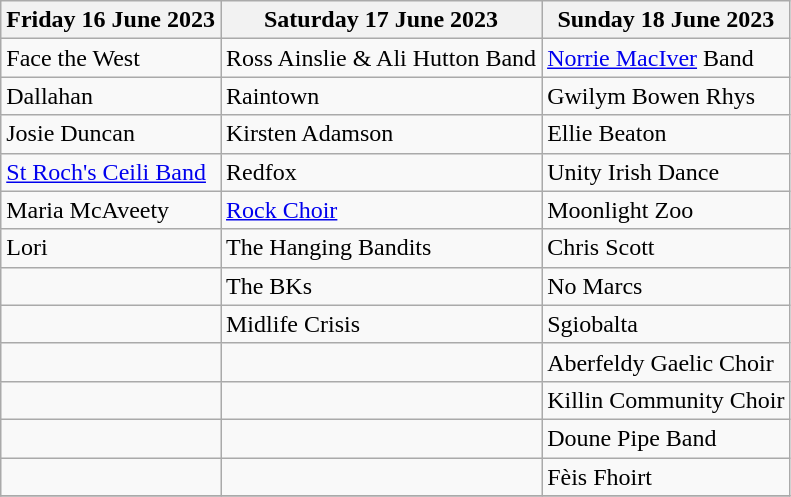<table class="wikitable">
<tr>
<th>Friday 16 June 2023</th>
<th>Saturday 17 June 2023</th>
<th>Sunday 18 June 2023</th>
</tr>
<tr>
<td>Face the West</td>
<td>Ross Ainslie & Ali Hutton Band</td>
<td><a href='#'>Norrie MacIver</a> Band</td>
</tr>
<tr>
<td>Dallahan</td>
<td>Raintown</td>
<td>Gwilym Bowen Rhys</td>
</tr>
<tr>
<td>Josie Duncan</td>
<td>Kirsten Adamson</td>
<td>Ellie Beaton</td>
</tr>
<tr>
<td><a href='#'>St Roch's Ceili Band</a></td>
<td>Redfox</td>
<td>Unity Irish Dance</td>
</tr>
<tr>
<td>Maria McAveety</td>
<td><a href='#'>Rock Choir</a></td>
<td>Moonlight Zoo</td>
</tr>
<tr>
<td>Lori</td>
<td>The Hanging Bandits</td>
<td>Chris Scott</td>
</tr>
<tr>
<td></td>
<td>The BKs</td>
<td>No Marcs</td>
</tr>
<tr>
<td></td>
<td>Midlife Crisis</td>
<td>Sgiobalta</td>
</tr>
<tr>
<td></td>
<td></td>
<td>Aberfeldy Gaelic Choir</td>
</tr>
<tr>
<td></td>
<td></td>
<td>Killin Community Choir</td>
</tr>
<tr>
<td></td>
<td></td>
<td>Doune Pipe Band</td>
</tr>
<tr>
<td></td>
<td></td>
<td>Fèis Fhoirt</td>
</tr>
<tr>
</tr>
</table>
